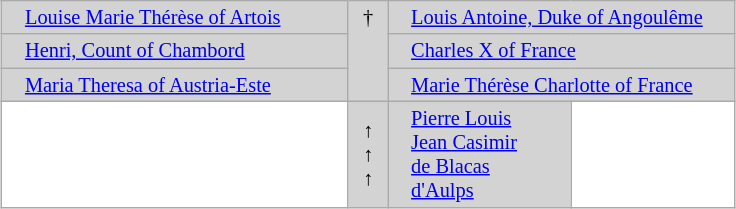<table class="wikitable" style="margin: 1em auto; font-size:85%;">
<tr>
<td bgcolor=lightgrey valign=top width=200px valign=top style="padding-left:15px; padding-right:15px;"><a href='#'>Louise Marie Thérèse of Artois</a><br></td>
<td bgcolor=lightgrey rowspan=3 width=20px valign=top style="text-align: center;">†</td>
<td bgcolor=lightgrey colspan=2 width=200px valign=top style="padding-left:15px; padding-right:15px;"><a href='#'>Louis Antoine, Duke of Angoulême</a><br></td>
</tr>
<tr>
<td bgcolor=lightgrey valign=top style="padding-left:15px; padding-right:15px;"><a href='#'>Henri, Count of Chambord</a><br></td>
<td bgcolor=lightgrey colspan=2 valign=top style="padding-left:15px; padding-right:15px;"><a href='#'>Charles X of France</a><br></td>
</tr>
<tr>
<td bgcolor=lightgrey valign=top style="padding-left:15px; padding-right:15px;"><a href='#'>Maria Theresa of Austria-Este</a><br></td>
<td bgcolor=lightgrey colspan=2 valign=top style="padding-left:15px; padding-right:15px;"><a href='#'>Marie Thérèse Charlotte of France</a><br></td>
</tr>
<tr>
<td bgcolor=white></td>
<td bgcolor=lightgrey style="text-align: center;">↑<br>↑<br>↑</td>
<td bgcolor=lightgrey style="padding-left:15px;" width=100px><a href='#'>Pierre Louis<br>Jean Casimir<br>de Blacas<br>d'Aulps</a><br></td>
<td bgcolor=white width=100px></td>
</tr>
</table>
